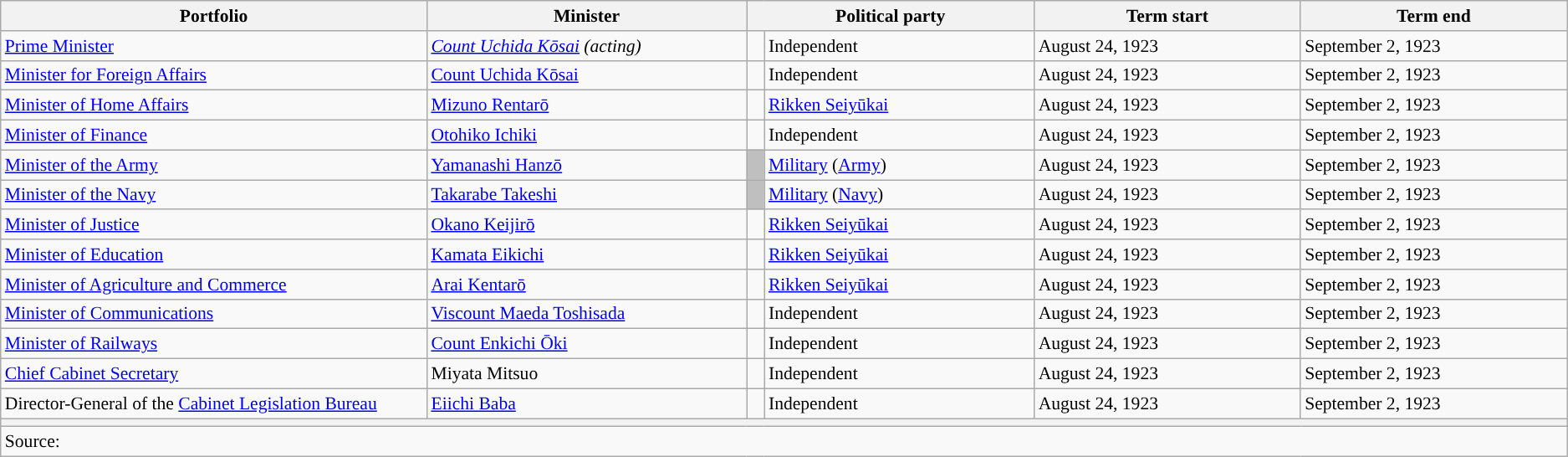<table class="wikitable unsortable" style="font-size: 90%;">
<tr>
<th scope="col" width="20%">Portfolio</th>
<th scope="col" width="15%">Minister</th>
<th colspan="2" scope="col" width="13.5%">Political party</th>
<th scope="col" width="12.5%">Term start</th>
<th scope="col" width="12.5%">Term end</th>
</tr>
<tr>
<td style="text-align: left;"><a href='#'>Prime Minister</a></td>
<td><em><a href='#'>Count Uchida Kōsai</a> (acting)</em></td>
<td style="color:inherit;background:"></td>
<td>Independent</td>
<td>August 24, 1923</td>
<td>September 2, 1923</td>
</tr>
<tr>
<td><a href='#'>Minister for Foreign Affairs</a></td>
<td><a href='#'>Count Uchida Kōsai</a></td>
<td style="color:inherit;background:"></td>
<td>Independent</td>
<td>August 24, 1923</td>
<td>September 2, 1923</td>
</tr>
<tr>
<td><a href='#'>Minister of Home Affairs</a></td>
<td><a href='#'>Mizuno Rentarō</a></td>
<td style="color:inherit;background:"></td>
<td><a href='#'>Rikken Seiyūkai</a></td>
<td>August 24, 1923</td>
<td>September 2, 1923</td>
</tr>
<tr>
<td><a href='#'>Minister of Finance</a></td>
<td><a href='#'>Otohiko Ichiki</a></td>
<td style="color:inherit;background:"></td>
<td>Independent</td>
<td>August 24, 1923</td>
<td>September 2, 1923</td>
</tr>
<tr>
<td><a href='#'>Minister of the Army</a></td>
<td><a href='#'>Yamanashi Hanzō</a></td>
<td style="color:inherit;background:#bfbfbf"></td>
<td><a href='#'>Military</a> (<a href='#'>Army</a>)</td>
<td>August 24, 1923</td>
<td>September 2, 1923</td>
</tr>
<tr>
<td><a href='#'>Minister of the Navy</a></td>
<td><a href='#'>Takarabe Takeshi</a></td>
<td style="color:inherit;background:#bfbfbf"></td>
<td><a href='#'>Military</a> (<a href='#'>Navy</a>)</td>
<td>August 24, 1923</td>
<td>September 2, 1923</td>
</tr>
<tr>
<td><a href='#'>Minister of Justice</a></td>
<td><a href='#'>Okano Keijirō</a></td>
<td style="color:inherit;background:"></td>
<td><a href='#'>Rikken Seiyūkai</a></td>
<td>August 24, 1923</td>
<td>September 2, 1923</td>
</tr>
<tr>
<td><a href='#'>Minister of Education</a></td>
<td><a href='#'>Kamata Eikichi</a></td>
<td style="color:inherit;background:"></td>
<td><a href='#'>Rikken Seiyūkai</a></td>
<td>August 24, 1923</td>
<td>September 2, 1923</td>
</tr>
<tr>
<td><a href='#'>Minister of Agriculture and Commerce</a></td>
<td><a href='#'>Arai Kentarō</a></td>
<td style="color:inherit;background:"></td>
<td><a href='#'>Rikken Seiyūkai</a></td>
<td>August 24, 1923</td>
<td>September 2, 1923</td>
</tr>
<tr>
<td><a href='#'>Minister of Communications</a></td>
<td><a href='#'>Viscount Maeda Toshisada</a></td>
<td style="color:inherit;background:"></td>
<td>Independent</td>
<td>August 24, 1923</td>
<td>September 2, 1923</td>
</tr>
<tr>
<td><a href='#'>Minister of Railways</a></td>
<td><a href='#'>Count Enkichi Ōki</a></td>
<td style="color:inherit;background:"></td>
<td>Independent</td>
<td>August 24, 1923</td>
<td>September 2, 1923</td>
</tr>
<tr>
<td><a href='#'>Chief Cabinet Secretary</a></td>
<td>Miyata Mitsuo</td>
<td style="color:inherit;background:"></td>
<td>Independent</td>
<td>August 24, 1923</td>
<td>September 2, 1923</td>
</tr>
<tr>
<td>Director-General of the <a href='#'>Cabinet Legislation Bureau</a></td>
<td><a href='#'>Eiichi Baba</a></td>
<td style="color:inherit;background:"></td>
<td>Independent</td>
<td>August 24, 1923</td>
<td>September 2, 1923</td>
</tr>
<tr>
<th colspan="6"></th>
</tr>
<tr>
<td colspan="6">Source:</td>
</tr>
</table>
